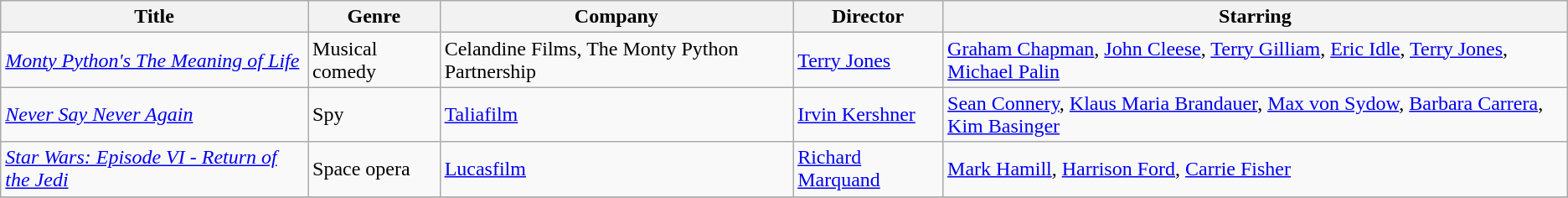<table class="wikitable unsortable">
<tr>
<th>Title</th>
<th>Genre</th>
<th>Company</th>
<th>Director</th>
<th>Starring</th>
</tr>
<tr>
<td><em><a href='#'>Monty Python's The Meaning of Life</a></em></td>
<td>Musical comedy</td>
<td>Celandine Films, The Monty Python Partnership</td>
<td><a href='#'>Terry Jones</a></td>
<td><a href='#'>Graham Chapman</a>, <a href='#'>John Cleese</a>, <a href='#'>Terry Gilliam</a>, <a href='#'>Eric Idle</a>, <a href='#'>Terry Jones</a>, <a href='#'>Michael Palin</a></td>
</tr>
<tr>
<td><em><a href='#'>Never Say Never Again</a></em></td>
<td>Spy</td>
<td><a href='#'>Taliafilm</a></td>
<td><a href='#'>Irvin Kershner</a></td>
<td><a href='#'>Sean Connery</a>, <a href='#'>Klaus Maria Brandauer</a>, <a href='#'>Max von Sydow</a>, <a href='#'>Barbara Carrera</a>, <a href='#'>Kim Basinger</a></td>
</tr>
<tr>
<td><em><a href='#'>Star Wars: Episode VI - Return of the Jedi</a></em></td>
<td>Space opera</td>
<td><a href='#'>Lucasfilm</a></td>
<td><a href='#'>Richard Marquand</a></td>
<td><a href='#'>Mark Hamill</a>, <a href='#'>Harrison Ford</a>, <a href='#'>Carrie Fisher</a></td>
</tr>
<tr>
</tr>
</table>
